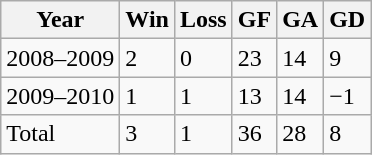<table class="wikitable">
<tr>
<th>Year</th>
<th>Win</th>
<th>Loss</th>
<th>GF</th>
<th>GA</th>
<th>GD</th>
</tr>
<tr>
<td>2008–2009</td>
<td>2</td>
<td>0</td>
<td>23</td>
<td>14</td>
<td>9</td>
</tr>
<tr>
<td>2009–2010</td>
<td>1</td>
<td>1</td>
<td>13</td>
<td>14</td>
<td>−1</td>
</tr>
<tr>
<td>Total</td>
<td>3</td>
<td>1</td>
<td>36</td>
<td>28</td>
<td>8</td>
</tr>
</table>
